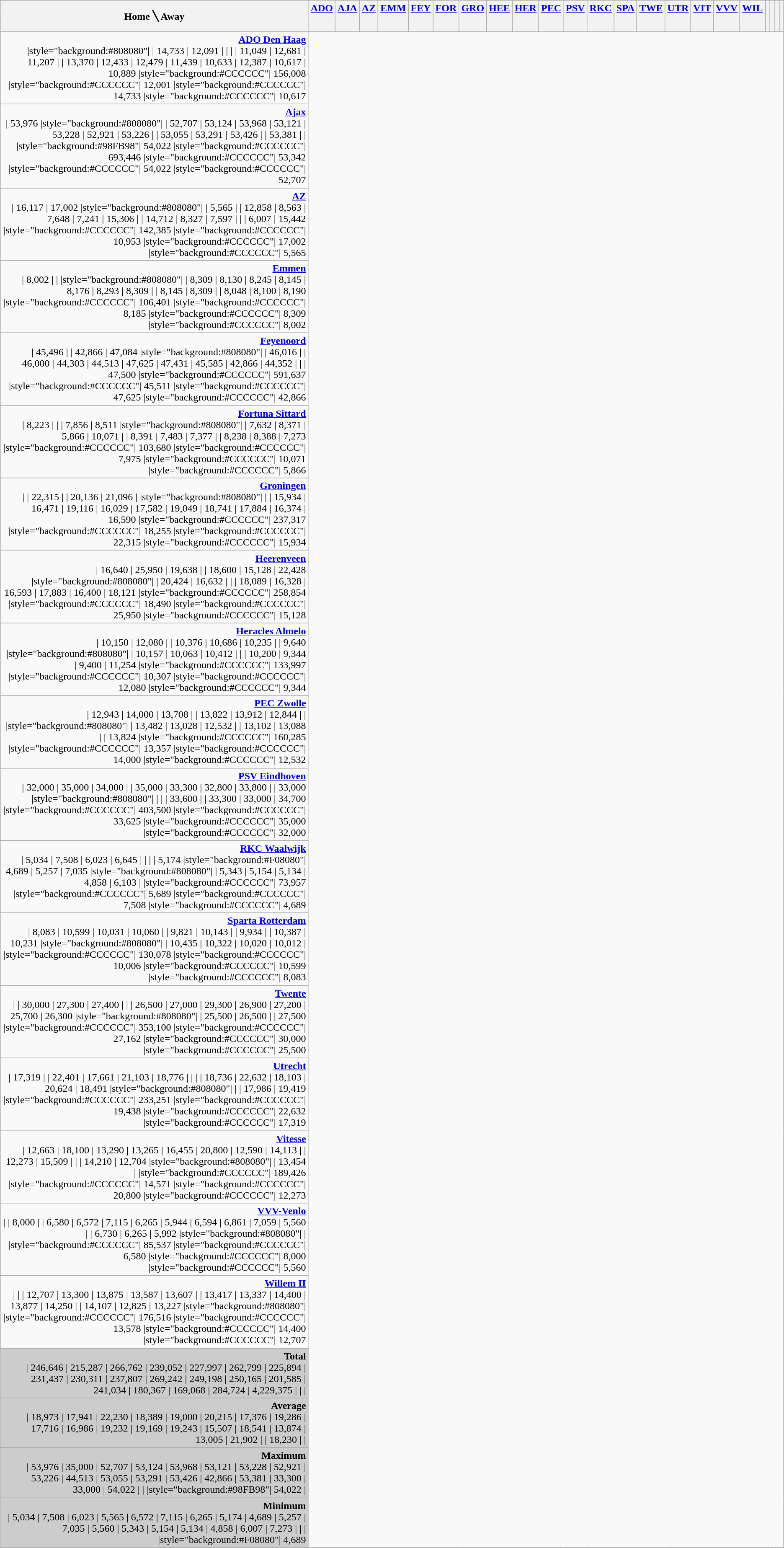<table class="wikitable sortable" style="text-align:center">
<tr>
<th rowspan="2">Home ╲ Away</th>
<th style="border-bottom:none"><a href='#'>ADO</a></th>
<th style="border-bottom:none"><a href='#'>AJA</a></th>
<th style="border-bottom:none"><a href='#'>AZ</a></th>
<th style="border-bottom:none"><a href='#'>EMM</a></th>
<th style="border-bottom:none"><a href='#'>FEY</a></th>
<th style="border-bottom:none"><a href='#'>FOR</a></th>
<th style="border-bottom:none"><a href='#'>GRO</a></th>
<th style="border-bottom:none"><a href='#'>HEE</a></th>
<th style="border-bottom:none"><a href='#'>HER</a></th>
<th style="border-bottom:none"><a href='#'>PEC</a></th>
<th style="border-bottom:none"><a href='#'>PSV</a></th>
<th style="border-bottom:none"><a href='#'>RKC</a></th>
<th style="border-bottom:none"><a href='#'>SPA</a></th>
<th style="border-bottom:none"><a href='#'>TWE</a></th>
<th style="border-bottom:none"><a href='#'>UTR</a></th>
<th style="border-bottom:none"><a href='#'>VIT</a></th>
<th style="border-bottom:none"><a href='#'>VVV</a></th>
<th style="border-bottom:none"><a href='#'>WIL</a></th>
<th style="border-bottom:none"></th>
<th style="border-bottom:none"></th>
<th style="border-bottom:none"></th>
<th style="border-bottom:none"></th>
</tr>
<tr>
<th style="height:1.2ex;border-top:none"> </th>
<th style="border-top:none"></th>
<th style="border-top:none"></th>
<th style="border-top:none"></th>
<th style="border-top:none"></th>
<th style="border-top:none"></th>
<th style="border-top:none"></th>
<th style="border-top:none"></th>
<th style="border-top:none"></th>
<th style="border-top:none"></th>
<th style="border-top:none"></th>
<th style="border-top:none"></th>
<th style="border-top:none"></th>
<th style="border-top:none"></th>
<th style="border-top:none"></th>
<th style="border-top:none"></th>
<th style="border-top:none"></th>
<th style="border-top:none"></th>
<th style="border-top:none"></th>
<th style="border-top:none"></th>
<th style="border-top:none"></th>
<th style="border-top:none"></th>
</tr>
<tr>
<td style="text-align:right"><strong><a href='#'>ADO Den Haag</a></strong><br> |style="background:#808080"|
 | 14,733
 | 12,091
 |
 |
 |
 | 11,049
 | 12,681
 | 11,207
 |
 | 13,370
 | 12,433
 | 12,479
 | 11,439
 | 10,633
 | 12,387
 | 10,617
 | 10,889
 |style="background:#CCCCCC"| 156,008
 |style="background:#CCCCCC"| 12,001
 |style="background:#CCCCCC"| 14,733
 |style="background:#CCCCCC"| 10,617</td>
</tr>
<tr>
<td style="text-align:right"><strong><a href='#'>Ajax</a></strong><br> | 53,976
 |style="background:#808080"|
 | 52,707
 | 53,124
 | 53,968
 | 53,121
 | 53,228
 | 52,921
 | 53,226
 |
 | 53,055
 | 53,291
 | 53,426
 |
 | 53,381
 |
 |
 |style="background:#98FB98"| 54,022
 |style="background:#CCCCCC"| 693,446
 |style="background:#CCCCCC"| 53,342
 |style="background:#CCCCCC"| 54,022
 |style="background:#CCCCCC"| 52,707</td>
</tr>
<tr>
<td style="text-align:right"><strong><a href='#'>AZ</a></strong><br> | 16,117
 | 17,002
 |style="background:#808080"|
 | 5,565
 |
 | 12,858
 | 8,563
 | 7,648
 | 7,241
 | 15,306
 |
 | 14,712
 | 8,327
 | 7,597
 |
 |
 | 6,007
 | 15,442
 |style="background:#CCCCCC"| 142,385
 |style="background:#CCCCCC"| 10,953
 |style="background:#CCCCCC"| 17,002
 |style="background:#CCCCCC"| 5,565</td>
</tr>
<tr>
<td style="text-align:right"><strong><a href='#'>Emmen</a></strong><br> | 8,002
 |
 |
 |style="background:#808080"|
 | 8,309
 | 8,130
 | 8,245
 | 8,145
 | 8,176
 | 8,293
 | 8,309
 |
 | 8,145
 | 8,309
 |
 | 8,048
 | 8,100
 | 8,190
 |style="background:#CCCCCC"| 106,401
 |style="background:#CCCCCC"| 8,185
 |style="background:#CCCCCC"| 8,309
 |style="background:#CCCCCC"| 8,002</td>
</tr>
<tr>
<td style="text-align:right"><strong><a href='#'>Feyenoord</a></strong><br> | 45,496
 |
 | 42,866
 | 47,084
 |style="background:#808080"|
 | 46,016
 |
 | 46,000
 | 44,303
 | 44,513
 | 47,625
 | 47,431
 | 45,585
 | 42,866
 | 44,352
 |
 |
 | 47,500
 |style="background:#CCCCCC"| 591,637
 |style="background:#CCCCCC"| 45,511
 |style="background:#CCCCCC"| 47,625
 |style="background:#CCCCCC"| 42,866</td>
</tr>
<tr>
<td style="text-align:right"><strong><a href='#'>Fortuna Sittard</a></strong><br> | 8,223
 |
 |
 | 7,856
 | 8,511
 |style="background:#808080"|
 | 7,632
 | 8,371
 | 5,866
 | 10,071
 |
 | 8,391
 | 7,483
 | 7,377
 |
 | 8,238
 | 8,388
 | 7,273
 |style="background:#CCCCCC"| 103,680
 |style="background:#CCCCCC"| 7,975
 |style="background:#CCCCCC"| 10,071
 |style="background:#CCCCCC"| 5,866</td>
</tr>
<tr>
<td style="text-align:right"><strong><a href='#'>Groningen</a></strong><br> |
 | 22,315
 |
 | 20,136
 | 21,096
 |
 |style="background:#808080"|
 |
 | 15,934
 | 16,471
 | 19,116
 | 16,029
 | 17,582
 | 19,049
 | 18,741
 | 17,884
 | 16,374
 | 16,590
 |style="background:#CCCCCC"| 237,317
 |style="background:#CCCCCC"| 18,255
 |style="background:#CCCCCC"| 22,315
 |style="background:#CCCCCC"| 15,934</td>
</tr>
<tr>
<td style="text-align:right"><strong><a href='#'>Heerenveen</a></strong><br> | 16,640
 | 25,950
 | 19,638
 |
 | 18,600
 | 15,128
 | 22,428
 |style="background:#808080"|
 | 20,424
 | 16,632
 |
 |
 | 18,089
 | 16,328
 | 16,593
 | 17,883
 | 16,400
 | 18,121
 |style="background:#CCCCCC"| 258,854
 |style="background:#CCCCCC"| 18,490
 |style="background:#CCCCCC"| 25,950
 |style="background:#CCCCCC"| 15,128</td>
</tr>
<tr>
<td style="text-align:right"><strong><a href='#'>Heracles Almelo</a></strong><br> | 10,150
 | 12,080
 |
 | 10,376
 | 10,686
 | 10,235
 |
 | 9,640
 |style="background:#808080"|
 | 10,157
 | 10,063
 | 10,412
 |
 |
 | 10,200
 | 9,344
 | 9,400
 | 11,254
 |style="background:#CCCCCC"| 133,997
 |style="background:#CCCCCC"| 10,307
 |style="background:#CCCCCC"| 12,080
 |style="background:#CCCCCC"| 9,344</td>
</tr>
<tr>
<td style="text-align:right"><strong><a href='#'>PEC Zwolle</a></strong><br> | 12,943
 | 14,000
 | 13,708
 |
 | 13,822
 | 13,912
 | 12,844
 |
 |
 |style="background:#808080"|
 | 13,482
 | 13,028
 | 12,532
 |
 | 13,102
 | 13,088
 |
 | 13,824
 |style="background:#CCCCCC"| 160,285
 |style="background:#CCCCCC"| 13,357
 |style="background:#CCCCCC"| 14,000
 |style="background:#CCCCCC"| 12,532</td>
</tr>
<tr>
<td style="text-align:right"><strong><a href='#'>PSV Eindhoven</a></strong><br> | 32,000
 | 35,000
 | 34,000
 |
 | 35,000
 | 33,300
 | 32,800
 | 33,800
 |
 | 33,000
 |style="background:#808080"|
 |
 |
 | 33,600
 |
 | 33,300
 | 33,000
 | 34,700
 |style="background:#CCCCCC"| 403,500
 |style="background:#CCCCCC"| 33,625
 |style="background:#CCCCCC"| 35,000
 |style="background:#CCCCCC"| 32,000</td>
</tr>
<tr>
<td style="text-align:right"><strong><a href='#'>RKC Waalwijk</a></strong><br> | 5,034
 | 7,508
 | 6,023
 | 6,645
 |
 |
 |
 | 5,174
 |style="background:#F08080"| 4,689
 | 5,257
 | 7,035
 |style="background:#808080"|
 | 5,343
 | 5,154
 | 5,134
 | 4,858
 | 6,103
 |
 |style="background:#CCCCCC"| 73,957
 |style="background:#CCCCCC"| 5,689
 |style="background:#CCCCCC"| 7,508
 |style="background:#CCCCCC"| 4,689</td>
</tr>
<tr>
<td style="text-align:right"><strong><a href='#'>Sparta Rotterdam</a></strong><br> | 8,083
 | 10,599
 | 10,031
 | 10,060
 |
 | 9,821
 | 10,143
 |
 | 9,934
 |
 | 10,387
 | 10,231
 |style="background:#808080"|
 | 10,435
 | 10,322
 | 10,020
 | 10,012
 |
 |style="background:#CCCCCC"| 130,078
 |style="background:#CCCCCC"| 10,006
 |style="background:#CCCCCC"| 10,599
 |style="background:#CCCCCC"| 8,083</td>
</tr>
<tr>
<td style="text-align:right"><strong><a href='#'>Twente</a></strong><br> |
 | 30,000
 | 27,300
 | 27,400
 |
 |
 | 26,500
 | 27,000
 | 29,300
 | 26,900
 | 27,200
 | 25,700
 | 26,300
 |style="background:#808080"|
 | 25,500
 | 26,500
 |
 | 27,500
 |style="background:#CCCCCC"| 353,100
 |style="background:#CCCCCC"| 27,162
 |style="background:#CCCCCC"| 30,000
 |style="background:#CCCCCC"| 25,500</td>
</tr>
<tr>
<td style="text-align:right"><strong><a href='#'>Utrecht</a></strong><br> | 17,319
 |
 | 22,401
 | 17,661
 | 21,103
 | 18,776
 |
 |
 |
 | 18,736
 | 22,632
 | 18,103
 | 20,624
 | 18,491
 |style="background:#808080"|
 |
 | 17,986
 | 19,419
 |style="background:#CCCCCC"| 233,251
 |style="background:#CCCCCC"| 19,438
 |style="background:#CCCCCC"| 22,632
 |style="background:#CCCCCC"| 17,319</td>
</tr>
<tr>
<td style="text-align:right"><strong><a href='#'>Vitesse</a></strong><br> | 12,663
 | 18,100
 | 13,290
 | 13,265
 | 16,455
 | 20,800
 | 12,590
 | 14,113
 |
 | 12,273
 | 15,509
 |
 |
 | 14,210
 | 12,704
 |style="background:#808080"|
 | 13,454
 |
 |style="background:#CCCCCC"| 189,426
 |style="background:#CCCCCC"| 14,571
 |style="background:#CCCCCC"| 20,800
 |style="background:#CCCCCC"| 12,273</td>
</tr>
<tr>
<td style="text-align:right"><strong><a href='#'>VVV-Venlo</a></strong><br> |
 | 8,000
 |
 | 6,580
 | 6,572
 | 7,115
 | 6,265
 | 5,944
 | 6,594
 | 6,861
 | 7,059
 | 5,560
 |
 | 6,730
 | 6,265
 | 5,992
 |style="background:#808080"|
 |
 |style="background:#CCCCCC"| 85,537
 |style="background:#CCCCCC"| 6,580
 |style="background:#CCCCCC"| 8,000
 |style="background:#CCCCCC"| 5,560</td>
</tr>
<tr>
<td style="text-align:right"><strong><a href='#'>Willem II</a></strong><br> |
 |
 | 12,707
 | 13,300
 | 13,875
 | 13,587
 | 13,607
 |
 | 13,417
 | 13,337
 | 14,400
 | 13,877
 | 14,250
 |
 | 14,107
 | 12,825
 | 13,227
 |style="background:#808080"|
 |style="background:#CCCCCC"| 176,516
 |style="background:#CCCCCC"| 13,578
 |style="background:#CCCCCC"| 14,400
 |style="background:#CCCCCC"| 12,707</td>
</tr>
<tr style="background:#CCCCCC" class="sortbottom">
<td style="text-align:right"><strong>Total</strong><br> | 246,646
 | 215,287
 | 266,762
 | 239,052
 | 227,997
 | 262,799
 | 225,894
 | 231,437
 | 230,311
 | 237,807
 | 269,242
 | 249,198
 | 250,165
 | 201,585
 | 241,034
 | 180,367
 | 169,068
 | 284,724
 | 4,229,375
 |
 |
 |</td>
</tr>
<tr style="background:#CCCCCC" class="sortbottom">
<td style="text-align:right"><strong>Average</strong><br> | 18,973
 | 17,941
 | 22,230
 | 18,389
 | 19,000
 | 20,215
 | 17,376
 | 19,286
 | 17,716
 | 16,986
 | 19,232
 | 19,169
 | 19,243
 | 15,507
 | 18,541
 | 13,874
 | 13,005
 | 21,902
 |
 | 18,230
 |
 |</td>
</tr>
<tr style="background:#CCCCCC" class="sortbottom">
<td style="text-align:right"><strong>Maximum</strong><br> | 53,976
 | 35,000
 | 52,707
 | 53,124
 | 53,968
 | 53,121
 | 53,228
 | 52,921
 | 53,226
 | 44,513
 | 53,055
 | 53,291
 | 53,426
 | 42,866
 | 53,381
 | 33,300
 | 33,000
 | 54,022
 |
 |
 |style="background:#98FB98"| 54,022
 |</td>
</tr>
<tr style="background:#CCCCCC" class="sortbottom">
<td style="text-align:right"><strong>Minimum</strong><br> | 5,034
 | 7,508
 | 6,023
 | 5,565
 | 6,572
 | 7,115
 | 6,265
 | 5,174
 | 4,689
 | 5,257
 | 7,035
 | 5,560
 | 5,343
 | 5,154
 | 5,134
 | 4,858
 | 6,007
 | 7,273
 |
 |
 |
 |style="background:#F08080"| 4,689</td>
</tr>
</table>
